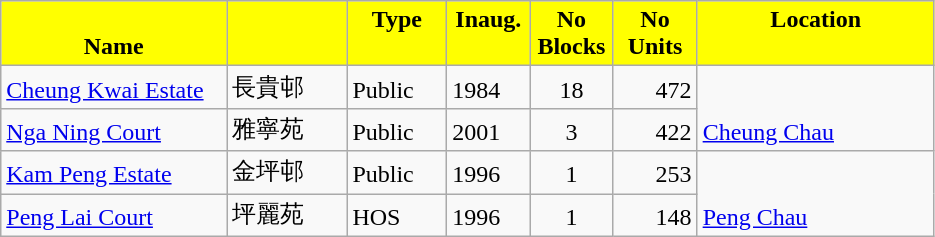<table class="wikitable">
<tr style="font-weight:bold;background-color:yellow" align="center" valign="top">
<td width="143.25" Height="12.75" valign="bottom">Name</td>
<td width="72.75" valign="top"></td>
<td width="59.25" valign="top">Type</td>
<td width="48" valign="top">Inaug.</td>
<td width="48" valign="top">No Blocks</td>
<td width="48.75" valign="bottom">No Units</td>
<td width="150.75" valign="top">Location</td>
</tr>
<tr valign="bottom">
<td Height="12.75"><a href='#'>Cheung Kwai Estate</a></td>
<td>長貴邨</td>
<td>Public</td>
<td>1984</td>
<td align="center">18</td>
<td align="right">472</td>
<td rowspan="2"><a href='#'>Cheung Chau</a></td>
</tr>
<tr valign="bottom">
<td Height="12.75"><a href='#'>Nga Ning Court</a></td>
<td>雅寧苑</td>
<td>Public</td>
<td>2001</td>
<td align="center">3</td>
<td align="right">422</td>
</tr>
<tr valign="bottom">
<td Height="12.75"><a href='#'>Kam Peng Estate</a></td>
<td>金坪邨</td>
<td>Public</td>
<td>1996</td>
<td align="center">1</td>
<td align="right">253</td>
<td rowspan="2"><a href='#'>Peng Chau</a></td>
</tr>
<tr valign="bottom">
<td Height="12.75"><a href='#'>Peng Lai Court</a></td>
<td>坪麗苑</td>
<td>HOS</td>
<td>1996</td>
<td align="center">1</td>
<td align="right">148</td>
</tr>
</table>
